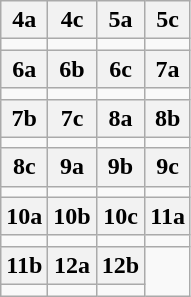<table role="presentation" class="wikitable mw-collapsible mw-collapsed">
<tr>
<th>4a</th>
<th>4c</th>
<th>5a</th>
<th>5c</th>
</tr>
<tr>
<td></td>
<td></td>
<td></td>
<td></td>
</tr>
<tr>
<th>6a</th>
<th>6b</th>
<th>6c</th>
<th>7a</th>
</tr>
<tr>
<td></td>
<td></td>
<td></td>
<td></td>
</tr>
<tr>
<th>7b</th>
<th>7c</th>
<th>8a</th>
<th>8b</th>
</tr>
<tr>
<td></td>
<td></td>
<td></td>
<td></td>
</tr>
<tr>
<th>8c</th>
<th>9a</th>
<th>9b</th>
<th>9c</th>
</tr>
<tr>
<td></td>
<td></td>
<td></td>
<td></td>
</tr>
<tr>
<th>10a</th>
<th>10b</th>
<th>10c</th>
<th>11a</th>
</tr>
<tr>
<td></td>
<td></td>
<td></td>
<td></td>
</tr>
<tr>
<th>11b</th>
<th>12a</th>
<th>12b</th>
</tr>
<tr>
<td></td>
<td></td>
<td></td>
</tr>
</table>
